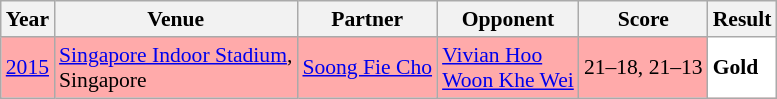<table class="sortable wikitable" style="font-size: 90%;">
<tr>
<th>Year</th>
<th>Venue</th>
<th>Partner</th>
<th>Opponent</th>
<th>Score</th>
<th>Result</th>
</tr>
<tr style="background:#FFAAAA">
<td align="center"><a href='#'>2015</a></td>
<td align="left"><a href='#'>Singapore Indoor Stadium</a>,<br>Singapore</td>
<td align="left"> <a href='#'>Soong Fie Cho</a></td>
<td align="left"> <a href='#'>Vivian Hoo</a><br> <a href='#'>Woon Khe Wei</a></td>
<td align="left">21–18, 21–13</td>
<td style="text-align:left; background:white"> <strong>Gold</strong></td>
</tr>
</table>
